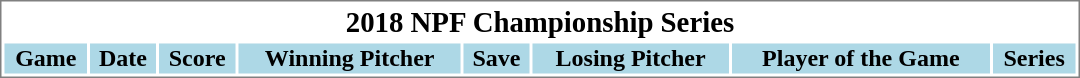<table cellpadding="1"  style="min-width:45em;text-align:center;font-size:100%; border:1px solid gray;">
<tr style="font-size:larger;">
<th colspan=8>2018 NPF Championship Series</th>
</tr>
<tr style="background:lightblue;">
<th>Game</th>
<th>Date</th>
<th>Score</th>
<th>Winning Pitcher</th>
<th>Save</th>
<th>Losing Pitcher</th>
<th>Player of the Game</th>
<th>Series</th>
</tr>
</table>
